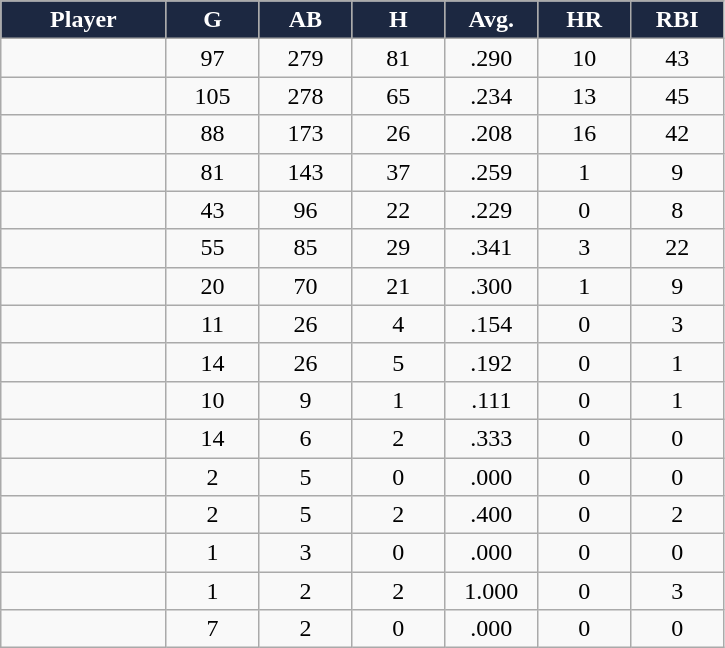<table class="wikitable sortable" style="text-align:center;">
<tr>
<th style="background:#1c2841;color:white;" width="16%">Player</th>
<th style="background:#1c2841;color:white;" width="9%">G</th>
<th style="background:#1c2841;color:white;" width="9%">AB</th>
<th style="background:#1c2841;color:white;" width="9%">H</th>
<th style="background:#1c2841;color:white;" width="9%">Avg.</th>
<th style="background:#1c2841;color:white;" width="9%">HR</th>
<th style="background:#1c2841;color:white;" width="9%">RBI</th>
</tr>
<tr align="center">
<td></td>
<td>97</td>
<td>279</td>
<td>81</td>
<td>.290</td>
<td>10</td>
<td>43</td>
</tr>
<tr align="center">
<td></td>
<td>105</td>
<td>278</td>
<td>65</td>
<td>.234</td>
<td>13</td>
<td>45</td>
</tr>
<tr align="center">
<td></td>
<td>88</td>
<td>173</td>
<td>26</td>
<td>.208</td>
<td>16</td>
<td>42</td>
</tr>
<tr align="center">
<td></td>
<td>81</td>
<td>143</td>
<td>37</td>
<td>.259</td>
<td>1</td>
<td>9</td>
</tr>
<tr align="center">
<td></td>
<td>43</td>
<td>96</td>
<td>22</td>
<td>.229</td>
<td>0</td>
<td>8</td>
</tr>
<tr align="center">
<td></td>
<td>55</td>
<td>85</td>
<td>29</td>
<td>.341</td>
<td>3</td>
<td>22</td>
</tr>
<tr align="center">
<td></td>
<td>20</td>
<td>70</td>
<td>21</td>
<td>.300</td>
<td>1</td>
<td>9</td>
</tr>
<tr align="center">
<td></td>
<td>11</td>
<td>26</td>
<td>4</td>
<td>.154</td>
<td>0</td>
<td>3</td>
</tr>
<tr align="center">
<td></td>
<td>14</td>
<td>26</td>
<td>5</td>
<td>.192</td>
<td>0</td>
<td>1</td>
</tr>
<tr align="center">
<td></td>
<td>10</td>
<td>9</td>
<td>1</td>
<td>.111</td>
<td>0</td>
<td>1</td>
</tr>
<tr align="center">
<td></td>
<td>14</td>
<td>6</td>
<td>2</td>
<td>.333</td>
<td>0</td>
<td>0</td>
</tr>
<tr align="center">
<td></td>
<td>2</td>
<td>5</td>
<td>0</td>
<td>.000</td>
<td>0</td>
<td>0</td>
</tr>
<tr align="center">
<td></td>
<td>2</td>
<td>5</td>
<td>2</td>
<td>.400</td>
<td>0</td>
<td>2</td>
</tr>
<tr align="center">
<td></td>
<td>1</td>
<td>3</td>
<td>0</td>
<td>.000</td>
<td>0</td>
<td>0</td>
</tr>
<tr align="center">
<td></td>
<td>1</td>
<td>2</td>
<td>2</td>
<td>1.000</td>
<td>0</td>
<td>3</td>
</tr>
<tr align="center">
<td></td>
<td>7</td>
<td>2</td>
<td>0</td>
<td>.000</td>
<td>0</td>
<td>0</td>
</tr>
</table>
